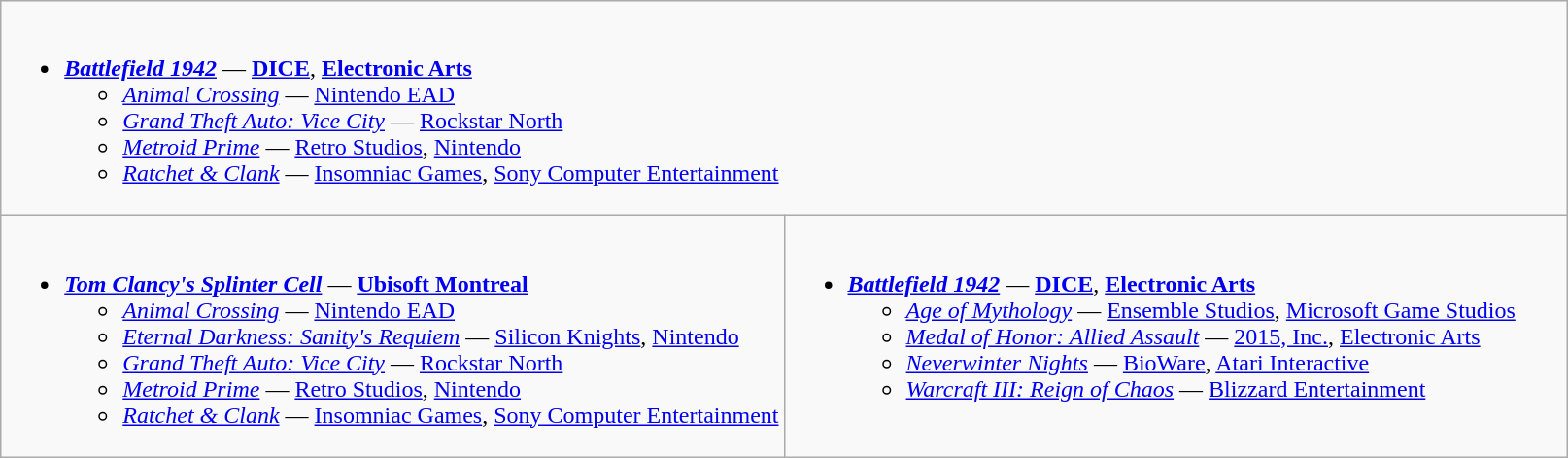<table class="wikitable">
<tr>
<td valign="top" width="50%" colspan="2"><br><ul><li><strong><em><a href='#'>Battlefield 1942</a></em></strong> — <strong><a href='#'>DICE</a></strong>, <strong><a href='#'>Electronic Arts</a></strong><ul><li><em><a href='#'>Animal Crossing</a></em> — <a href='#'>Nintendo EAD</a></li><li><em><a href='#'>Grand Theft Auto: Vice City</a></em> — <a href='#'>Rockstar North</a></li><li><em><a href='#'>Metroid Prime</a></em> — <a href='#'>Retro Studios</a>, <a href='#'>Nintendo</a></li><li><em><a href='#'>Ratchet & Clank</a></em> — <a href='#'>Insomniac Games</a>, <a href='#'>Sony Computer Entertainment</a></li></ul></li></ul></td>
</tr>
<tr>
<td valign="top" width="50%"><br><ul><li><strong><em><a href='#'>Tom Clancy's Splinter Cell</a></em></strong> — <strong><a href='#'>Ubisoft Montreal</a></strong><ul><li><em><a href='#'>Animal Crossing</a></em> — <a href='#'>Nintendo EAD</a></li><li><em><a href='#'>Eternal Darkness: Sanity's Requiem</a></em> — <a href='#'>Silicon Knights</a>, <a href='#'>Nintendo</a></li><li><em><a href='#'>Grand Theft Auto: Vice City</a></em> — <a href='#'>Rockstar North</a></li><li><em><a href='#'>Metroid Prime</a></em> — <a href='#'>Retro Studios</a>, <a href='#'>Nintendo</a></li><li><em><a href='#'>Ratchet & Clank</a></em> — <a href='#'>Insomniac Games</a>, <a href='#'>Sony Computer Entertainment</a></li></ul></li></ul></td>
<td valign="top" width="50%"><br><ul><li><strong><em><a href='#'>Battlefield 1942</a></em></strong> — <strong><a href='#'>DICE</a></strong>, <strong><a href='#'>Electronic Arts</a></strong><ul><li><em><a href='#'>Age of Mythology</a></em> — <a href='#'>Ensemble Studios</a>, <a href='#'>Microsoft Game Studios</a></li><li><em><a href='#'>Medal of Honor: Allied Assault</a></em> — <a href='#'>2015, Inc.</a>, <a href='#'>Electronic Arts</a></li><li><em><a href='#'>Neverwinter Nights</a></em> — <a href='#'>BioWare</a>, <a href='#'>Atari Interactive</a></li><li><em><a href='#'>Warcraft III: Reign of Chaos</a></em> — <a href='#'>Blizzard Entertainment</a></li></ul></li></ul></td>
</tr>
</table>
